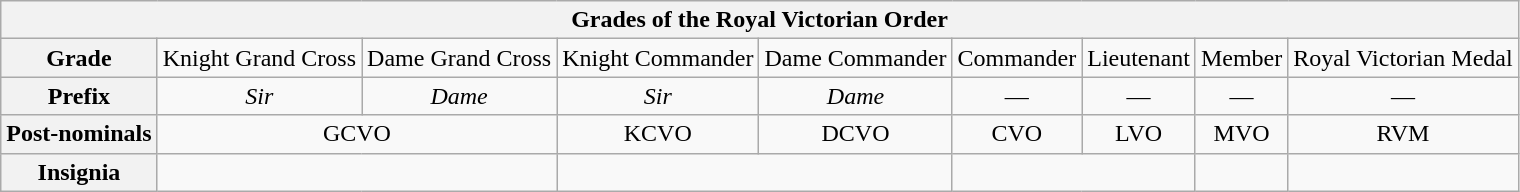<table class="wikitable">
<tr>
<th colspan="9">Grades of the Royal Victorian Order</th>
</tr>
<tr>
<th>Grade</th>
<td align="center">Knight Grand Cross</td>
<td align="center">Dame Grand Cross</td>
<td align="center">Knight Commander</td>
<td align="center">Dame Commander</td>
<td align="center">Commander</td>
<td align="center">Lieutenant</td>
<td align="center">Member</td>
<td align="center">Royal Victorian Medal</td>
</tr>
<tr>
<th>Prefix</th>
<td align="center"><em>Sir</em></td>
<td align="center"><em>Dame</em></td>
<td align="center"><em>Sir</em></td>
<td align="center"><em>Dame</em></td>
<td align="center">—</td>
<td align="center">—</td>
<td align="center">—</td>
<td align="center">—</td>
</tr>
<tr>
<th>Post-nominals</th>
<td align="center" colspan="2">GCVO</td>
<td align="center">KCVO</td>
<td align="center">DCVO</td>
<td align="center">CVO</td>
<td align="center">LVO</td>
<td align="center">MVO</td>
<td align="center">RVM</td>
</tr>
<tr>
<th>Insignia</th>
<td colspan="2" align="center"></td>
<td colspan="2" align="center"></td>
<td colspan="2" align="center"></td>
<td align="center"></td>
<td align="center"></td>
</tr>
</table>
